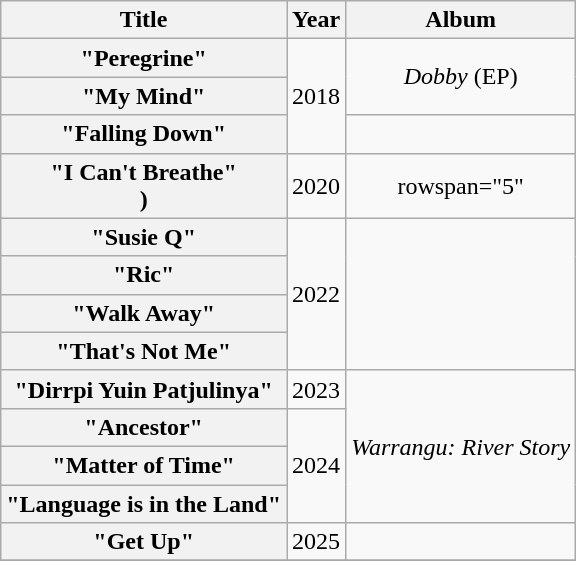<table class="wikitable plainrowheaders" style="text-align:center;">
<tr>
<th scope="col" rowspan="1">Title</th>
<th scope="col" rowspan="1">Year</th>
<th scope="col" rowspan="1">Album</th>
</tr>
<tr>
<th scope="row">"Peregrine"</th>
<td rowspan="3">2018</td>
<td rowspan="2"><em>Dobby</em> (EP)</td>
</tr>
<tr>
<th scope="row">"My Mind"</th>
</tr>
<tr>
<th scope="row">"Falling Down"<br></th>
<td></td>
</tr>
<tr>
<th scope="row">"I Can't Breathe"<br>)</th>
<td rowspan="1">2020</td>
<td>rowspan="5" </td>
</tr>
<tr>
<th scope="row">"Susie Q"<br></th>
<td rowspan="4">2022</td>
</tr>
<tr>
<th scope="row">"Ric"</th>
</tr>
<tr>
<th scope="row">"Walk Away"<br></th>
</tr>
<tr>
<th scope="row">"That's Not Me"<br></th>
</tr>
<tr>
<th scope="row">"Dirrpi Yuin Patjulinya"</th>
<td rowspan="1">2023</td>
<td rowspan="4"><em>Warrangu: River Story</em></td>
</tr>
<tr>
<th scope="row">"Ancestor"</th>
<td rowspan="3">2024</td>
</tr>
<tr>
<th scope="row">"Matter of Time"</th>
</tr>
<tr>
<th scope="row">"Language is in the Land"</th>
</tr>
<tr>
<th scope="row">"Get Up"<br></th>
<td rowspan="1">2025</td>
<td></td>
</tr>
<tr>
</tr>
</table>
